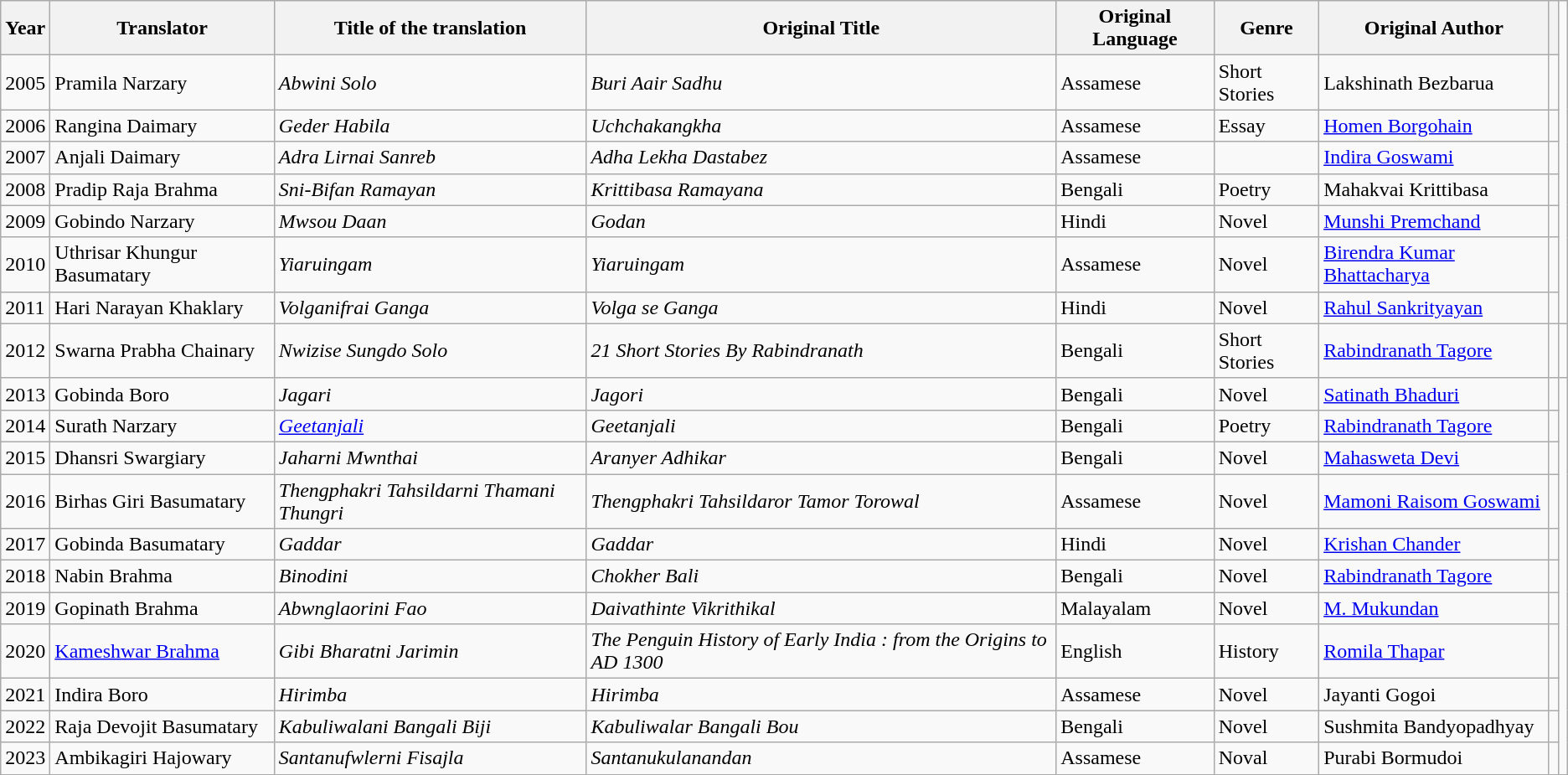<table class="wikitable sortable">
<tr>
<th>Year</th>
<th>Translator</th>
<th>Title of the translation</th>
<th>Original Title</th>
<th>Original Language</th>
<th>Genre</th>
<th>Original Author</th>
<th class=unsortable></th>
</tr>
<tr>
<td>2005</td>
<td>Pramila Narzary</td>
<td><em>Abwini Solo</em></td>
<td><em>Buri Aair Sadhu</em></td>
<td>Assamese</td>
<td>Short Stories</td>
<td>Lakshinath Bezbarua</td>
<td></td>
</tr>
<tr>
<td>2006</td>
<td>Rangina Daimary</td>
<td><em>Geder Habila</em></td>
<td><em>Uchchakangkha</em></td>
<td>Assamese</td>
<td>Essay</td>
<td><a href='#'>Homen Borgohain</a></td>
<td></td>
</tr>
<tr>
<td>2007</td>
<td>Anjali Daimary</td>
<td><em>Adra Lirnai Sanreb</em></td>
<td><em>Adha Lekha Dastabez</em></td>
<td>Assamese</td>
<td></td>
<td><a href='#'>Indira Goswami</a></td>
<td></td>
</tr>
<tr>
<td>2008</td>
<td>Pradip Raja Brahma</td>
<td><em>Sni-Bifan Ramayan</em></td>
<td><em>Krittibasa Ramayana</em></td>
<td>Bengali</td>
<td>Poetry</td>
<td>Mahakvai Krittibasa</td>
<td></td>
</tr>
<tr>
<td>2009</td>
<td>Gobindo Narzary</td>
<td><em>Mwsou Daan</em></td>
<td><em>Godan</em></td>
<td>Hindi</td>
<td>Novel</td>
<td><a href='#'>Munshi Premchand</a></td>
<td></td>
</tr>
<tr>
<td>2010</td>
<td>Uthrisar Khungur Basumatary</td>
<td><em>Yiaruingam</em></td>
<td><em>Yiaruingam</em></td>
<td>Assamese</td>
<td>Novel</td>
<td><a href='#'>Birendra Kumar Bhattacharya</a></td>
<td></td>
</tr>
<tr>
<td>2011</td>
<td>Hari Narayan Khaklary</td>
<td><em>Volganifrai Ganga</em></td>
<td><em>Volga se Ganga</em></td>
<td>Hindi</td>
<td>Novel</td>
<td><a href='#'>Rahul Sankrityayan</a></td>
<td></td>
</tr>
<tr>
<td>2012</td>
<td>Swarna Prabha Chainary</td>
<td><em>Nwizise Sungdo Solo</em></td>
<td><em>21 Short Stories By Rabindranath</em></td>
<td>Bengali</td>
<td>Short Stories</td>
<td><a href='#'>Rabindranath Tagore</a></td>
<td></td>
<td></td>
</tr>
<tr>
<td>2013</td>
<td>Gobinda Boro</td>
<td><em>Jagari</em></td>
<td><em>Jagori</em></td>
<td>Bengali</td>
<td>Novel</td>
<td><a href='#'>Satinath Bhaduri</a></td>
<td></td>
</tr>
<tr>
<td>2014</td>
<td>Surath Narzary</td>
<td><em><a href='#'>Geetanjali</a></em></td>
<td><em>Geetanjali</em></td>
<td>Bengali</td>
<td>Poetry</td>
<td><a href='#'>Rabindranath Tagore</a></td>
<td></td>
</tr>
<tr>
<td>2015</td>
<td>Dhansri Swargiary</td>
<td><em>Jaharni Mwnthai</em></td>
<td><em>Aranyer Adhikar</em></td>
<td>Bengali</td>
<td>Novel</td>
<td><a href='#'>Mahasweta Devi</a></td>
<td></td>
</tr>
<tr>
<td>2016</td>
<td>Birhas Giri Basumatary</td>
<td><em>Thengphakri Tahsildarni Thamani Thungri</em></td>
<td><em>Thengphakri Tahsildaror Tamor  Torowal</em></td>
<td>Assamese</td>
<td>Novel</td>
<td><a href='#'>Mamoni Raisom Goswami</a></td>
<td></td>
</tr>
<tr>
<td>2017</td>
<td>Gobinda Basumatary</td>
<td><em>Gaddar</em></td>
<td><em>Gaddar</em></td>
<td>Hindi</td>
<td>Novel</td>
<td><a href='#'>Krishan Chander</a></td>
<td></td>
</tr>
<tr>
<td>2018</td>
<td>Nabin Brahma</td>
<td><em>Binodini</em></td>
<td><em>Chokher Bali</em></td>
<td>Bengali</td>
<td>Novel</td>
<td><a href='#'>Rabindranath Tagore</a></td>
<td></td>
</tr>
<tr>
<td>2019</td>
<td>Gopinath Brahma</td>
<td><em>Abwnglaorini Fao</em></td>
<td><em>Daivathinte Vikrithikal</em></td>
<td>Malayalam</td>
<td>Novel</td>
<td><a href='#'>M. Mukundan</a></td>
<td></td>
</tr>
<tr>
<td>2020</td>
<td><a href='#'>Kameshwar Brahma</a></td>
<td><em>Gibi Bharatni Jarimin</em></td>
<td><em>The Penguin History of  Early India : from the Origins to AD 1300</em></td>
<td>English</td>
<td>History</td>
<td><a href='#'>Romila Thapar</a></td>
<td></td>
</tr>
<tr>
<td>2021</td>
<td>Indira Boro</td>
<td><em>Hirimba</em></td>
<td><em>Hirimba</em></td>
<td>Assamese</td>
<td>Novel</td>
<td>Jayanti Gogoi</td>
<td></td>
</tr>
<tr>
<td>2022</td>
<td>Raja Devojit Basumatary</td>
<td><em>Kabuliwalani Bangali Biji</em></td>
<td><em>Kabuliwalar Bangali Bou</em></td>
<td>Bengali</td>
<td>Novel</td>
<td>Sushmita Bandyopadhyay</td>
<td></td>
</tr>
<tr>
<td>2023</td>
<td>Ambikagiri Hajowary</td>
<td><em>Santanufwlerni Fisajla</em></td>
<td><em>Santanukulanandan</em></td>
<td>Assamese</td>
<td>Noval</td>
<td>Purabi Bormudoi</td>
<td></td>
</tr>
</table>
